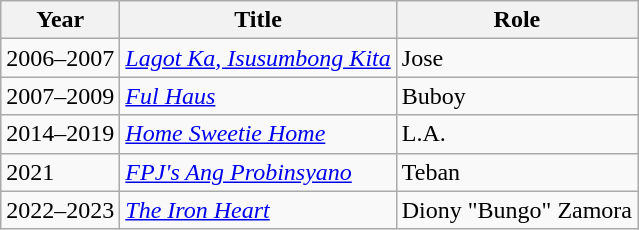<table class="wikitable">
<tr>
<th>Year</th>
<th>Title</th>
<th>Role</th>
</tr>
<tr>
<td>2006–2007</td>
<td><em><a href='#'>Lagot Ka, Isusumbong Kita</a></em></td>
<td>Jose</td>
</tr>
<tr>
<td>2007–2009</td>
<td><em><a href='#'>Ful Haus</a></em></td>
<td>Buboy</td>
</tr>
<tr>
<td>2014–2019</td>
<td><em><a href='#'>Home Sweetie Home</a></em></td>
<td>L.A.</td>
</tr>
<tr>
<td>2021</td>
<td><em><a href='#'>FPJ's Ang Probinsyano</a></em></td>
<td>Teban</td>
</tr>
<tr>
<td>2022–2023</td>
<td><em><a href='#'>The Iron Heart</a></em></td>
<td>Diony "Bungo" Zamora</td>
</tr>
</table>
